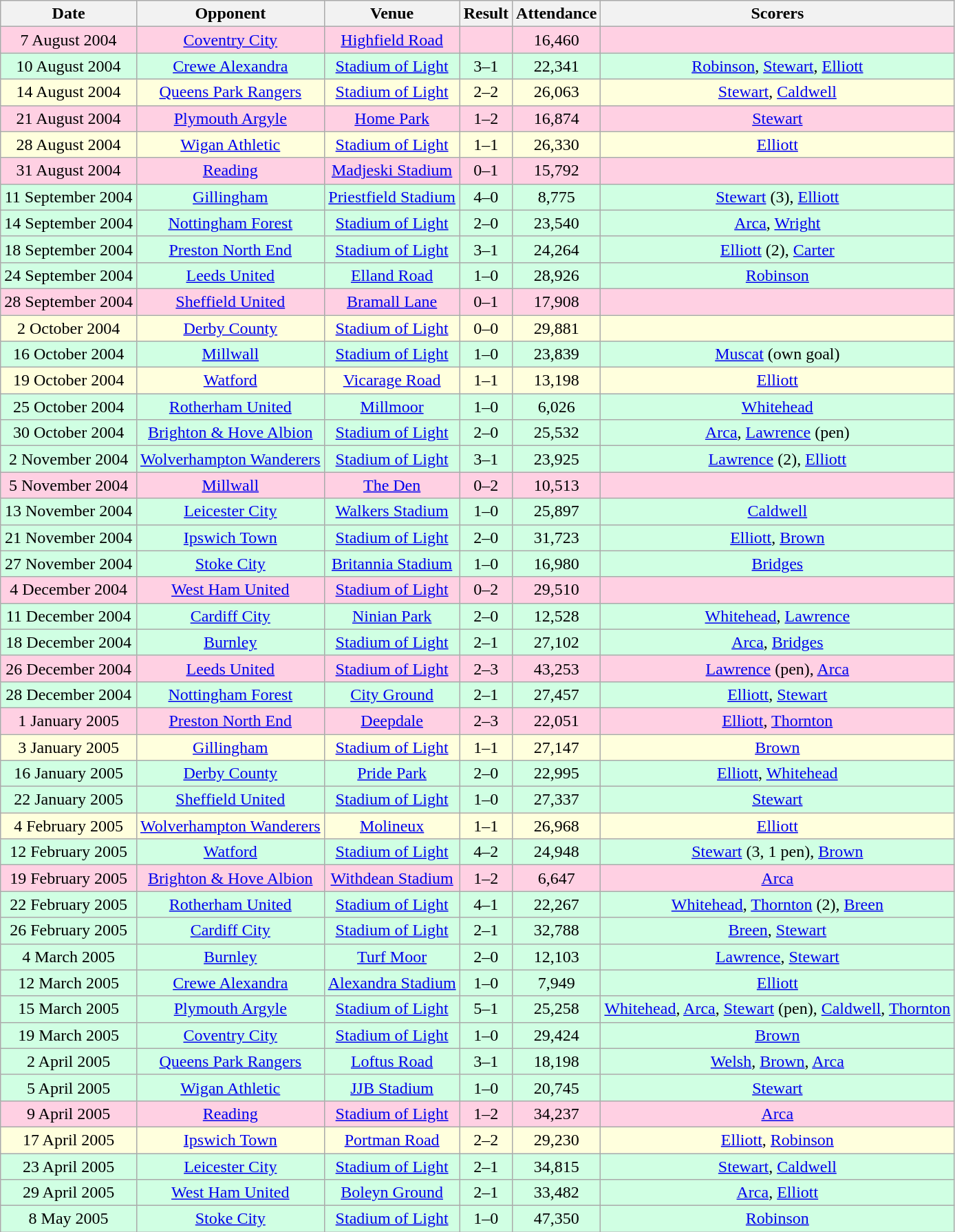<table class="wikitable sortable" style="font-size:100%; text-align:center">
<tr>
<th>Date</th>
<th>Opponent</th>
<th>Venue</th>
<th>Result</th>
<th>Attendance</th>
<th>Scorers</th>
</tr>
<tr style="background-color: #ffd0e3;">
<td>7 August 2004</td>
<td><a href='#'>Coventry City</a></td>
<td><a href='#'>Highfield Road</a></td>
<td></td>
<td>16,460</td>
<td></td>
</tr>
<tr style="background-color: #d0ffe3;">
<td>10 August 2004</td>
<td><a href='#'>Crewe Alexandra</a></td>
<td><a href='#'>Stadium of Light</a></td>
<td>3–1</td>
<td>22,341</td>
<td><a href='#'>Robinson</a>, <a href='#'>Stewart</a>, <a href='#'>Elliott</a></td>
</tr>
<tr style="background-color: #ffffdd;">
<td>14 August 2004</td>
<td><a href='#'>Queens Park Rangers</a></td>
<td><a href='#'>Stadium of Light</a></td>
<td>2–2</td>
<td>26,063</td>
<td><a href='#'>Stewart</a>, <a href='#'>Caldwell</a></td>
</tr>
<tr style="background-color: #ffd0e3;">
<td>21 August 2004</td>
<td><a href='#'>Plymouth Argyle</a></td>
<td><a href='#'>Home Park</a></td>
<td>1–2</td>
<td>16,874</td>
<td><a href='#'>Stewart</a></td>
</tr>
<tr style="background-color: #ffffdd;">
<td>28 August 2004</td>
<td><a href='#'>Wigan Athletic</a></td>
<td><a href='#'>Stadium of Light</a></td>
<td>1–1</td>
<td>26,330</td>
<td><a href='#'>Elliott</a></td>
</tr>
<tr style="background-color: #ffd0e3;">
<td>31 August 2004</td>
<td><a href='#'>Reading</a></td>
<td><a href='#'>Madjeski Stadium</a></td>
<td>0–1</td>
<td>15,792</td>
<td></td>
</tr>
<tr style="background-color: #d0ffe3;">
<td>11 September 2004</td>
<td><a href='#'>Gillingham</a></td>
<td><a href='#'>Priestfield Stadium</a></td>
<td>4–0</td>
<td>8,775</td>
<td><a href='#'>Stewart</a> (3), <a href='#'>Elliott</a></td>
</tr>
<tr style="background-color: #d0ffe3;">
<td>14 September 2004</td>
<td><a href='#'>Nottingham Forest</a></td>
<td><a href='#'>Stadium of Light</a></td>
<td>2–0</td>
<td>23,540</td>
<td><a href='#'>Arca</a>, <a href='#'>Wright</a></td>
</tr>
<tr style="background-color: #d0ffe3;">
<td>18 September 2004</td>
<td><a href='#'>Preston North End</a></td>
<td><a href='#'>Stadium of Light</a></td>
<td>3–1</td>
<td>24,264</td>
<td><a href='#'>Elliott</a> (2), <a href='#'>Carter</a></td>
</tr>
<tr style="background-color: #d0ffe3;">
<td>24 September 2004</td>
<td><a href='#'>Leeds United</a></td>
<td><a href='#'>Elland Road</a></td>
<td>1–0</td>
<td>28,926</td>
<td><a href='#'>Robinson</a></td>
</tr>
<tr style="background-color: #ffd0e3;">
<td>28 September 2004</td>
<td><a href='#'>Sheffield United</a></td>
<td><a href='#'>Bramall Lane</a></td>
<td>0–1</td>
<td>17,908</td>
<td></td>
</tr>
<tr style="background-color: #ffffdd;">
<td>2 October 2004</td>
<td><a href='#'>Derby County</a></td>
<td><a href='#'>Stadium of Light</a></td>
<td>0–0</td>
<td>29,881</td>
<td></td>
</tr>
<tr style="background-color: #d0ffe3;">
<td>16 October 2004</td>
<td><a href='#'>Millwall</a></td>
<td><a href='#'>Stadium of Light</a></td>
<td>1–0</td>
<td>23,839</td>
<td><a href='#'>Muscat</a> (own goal)</td>
</tr>
<tr style="background-color: #ffffdd;">
<td>19 October 2004</td>
<td><a href='#'>Watford</a></td>
<td><a href='#'>Vicarage Road</a></td>
<td>1–1</td>
<td>13,198</td>
<td><a href='#'>Elliott</a></td>
</tr>
<tr style="background-color: #d0ffe3;">
<td>25 October 2004</td>
<td><a href='#'>Rotherham United</a></td>
<td><a href='#'>Millmoor</a></td>
<td>1–0</td>
<td>6,026</td>
<td><a href='#'>Whitehead</a></td>
</tr>
<tr style="background-color: #d0ffe3;">
<td>30 October 2004</td>
<td><a href='#'>Brighton & Hove Albion</a></td>
<td><a href='#'>Stadium of Light</a></td>
<td>2–0</td>
<td>25,532</td>
<td><a href='#'>Arca</a>, <a href='#'>Lawrence</a> (pen)</td>
</tr>
<tr style="background-color: #d0ffe3;">
<td>2 November 2004</td>
<td><a href='#'>Wolverhampton Wanderers</a></td>
<td><a href='#'>Stadium of Light</a></td>
<td>3–1</td>
<td>23,925</td>
<td><a href='#'>Lawrence</a> (2), <a href='#'>Elliott</a></td>
</tr>
<tr style="background-color: #ffd0e3;">
<td>5 November 2004</td>
<td><a href='#'>Millwall</a></td>
<td><a href='#'>The Den</a></td>
<td>0–2</td>
<td>10,513</td>
<td></td>
</tr>
<tr style="background-color: #d0ffe3;">
<td>13 November 2004</td>
<td><a href='#'>Leicester City</a></td>
<td><a href='#'>Walkers Stadium</a></td>
<td>1–0</td>
<td>25,897</td>
<td><a href='#'>Caldwell</a></td>
</tr>
<tr style="background-color: #d0ffe3;">
<td>21 November 2004</td>
<td><a href='#'>Ipswich Town</a></td>
<td><a href='#'>Stadium of Light</a></td>
<td>2–0</td>
<td>31,723</td>
<td><a href='#'>Elliott</a>, <a href='#'>Brown</a></td>
</tr>
<tr style="background-color: #d0ffe3;">
<td>27 November 2004</td>
<td><a href='#'>Stoke City</a></td>
<td><a href='#'>Britannia Stadium</a></td>
<td>1–0</td>
<td>16,980</td>
<td><a href='#'>Bridges</a></td>
</tr>
<tr style="background-color: #ffd0e3;">
<td>4 December 2004</td>
<td><a href='#'>West Ham United</a></td>
<td><a href='#'>Stadium of Light</a></td>
<td>0–2</td>
<td>29,510</td>
<td></td>
</tr>
<tr style="background-color: #d0ffe3;">
<td>11 December 2004</td>
<td><a href='#'>Cardiff City</a></td>
<td><a href='#'>Ninian Park</a></td>
<td>2–0</td>
<td>12,528</td>
<td><a href='#'>Whitehead</a>, <a href='#'>Lawrence</a></td>
</tr>
<tr style="background-color: #d0ffe3;">
<td>18 December 2004</td>
<td><a href='#'>Burnley</a></td>
<td><a href='#'>Stadium of Light</a></td>
<td>2–1</td>
<td>27,102</td>
<td><a href='#'>Arca</a>, <a href='#'>Bridges</a></td>
</tr>
<tr style="background-color: #ffd0e3;">
<td>26 December 2004</td>
<td><a href='#'>Leeds United</a></td>
<td><a href='#'>Stadium of Light</a></td>
<td>2–3</td>
<td>43,253</td>
<td><a href='#'>Lawrence</a> (pen), <a href='#'>Arca</a></td>
</tr>
<tr style="background-color: #d0ffe3;">
<td>28 December 2004</td>
<td><a href='#'>Nottingham Forest</a></td>
<td><a href='#'>City Ground</a></td>
<td>2–1</td>
<td>27,457</td>
<td><a href='#'>Elliott</a>, <a href='#'>Stewart</a></td>
</tr>
<tr style="background-color: #ffd0e3;">
<td>1 January 2005</td>
<td><a href='#'>Preston North End</a></td>
<td><a href='#'>Deepdale</a></td>
<td>2–3</td>
<td>22,051</td>
<td><a href='#'>Elliott</a>, <a href='#'>Thornton</a></td>
</tr>
<tr style="background-color: #ffffdd;">
<td>3 January 2005</td>
<td><a href='#'>Gillingham</a></td>
<td><a href='#'>Stadium of Light</a></td>
<td>1–1</td>
<td>27,147</td>
<td><a href='#'>Brown</a></td>
</tr>
<tr style="background-color: #d0ffe3;">
<td>16 January 2005</td>
<td><a href='#'>Derby County</a></td>
<td><a href='#'>Pride Park</a></td>
<td>2–0</td>
<td>22,995</td>
<td><a href='#'>Elliott</a>, <a href='#'>Whitehead</a></td>
</tr>
<tr style="background-color: #d0ffe3;">
<td>22 January 2005</td>
<td><a href='#'>Sheffield United</a></td>
<td><a href='#'>Stadium of Light</a></td>
<td>1–0</td>
<td>27,337</td>
<td><a href='#'>Stewart</a></td>
</tr>
<tr style="background-color: #ffffdd;">
<td>4 February 2005</td>
<td><a href='#'>Wolverhampton Wanderers</a></td>
<td><a href='#'>Molineux</a></td>
<td>1–1</td>
<td>26,968</td>
<td><a href='#'>Elliott</a></td>
</tr>
<tr style="background-color: #d0ffe3;">
<td>12 February 2005</td>
<td><a href='#'>Watford</a></td>
<td><a href='#'>Stadium of Light</a></td>
<td>4–2</td>
<td>24,948</td>
<td><a href='#'>Stewart</a> (3, 1 pen), <a href='#'>Brown</a></td>
</tr>
<tr style="background-color: #ffd0e3;">
<td>19 February 2005</td>
<td><a href='#'>Brighton & Hove Albion</a></td>
<td><a href='#'>Withdean Stadium</a></td>
<td>1–2</td>
<td>6,647</td>
<td><a href='#'>Arca</a></td>
</tr>
<tr style="background-color: #d0ffe3;">
<td>22 February 2005</td>
<td><a href='#'>Rotherham United</a></td>
<td><a href='#'>Stadium of Light</a></td>
<td>4–1</td>
<td>22,267</td>
<td><a href='#'>Whitehead</a>, <a href='#'>Thornton</a> (2), <a href='#'>Breen</a></td>
</tr>
<tr style="background-color: #d0ffe3;">
<td>26 February 2005</td>
<td><a href='#'>Cardiff City</a></td>
<td><a href='#'>Stadium of Light</a></td>
<td>2–1</td>
<td>32,788</td>
<td><a href='#'>Breen</a>, <a href='#'>Stewart</a></td>
</tr>
<tr style="background-color: #d0ffe3;">
<td>4 March 2005</td>
<td><a href='#'>Burnley</a></td>
<td><a href='#'>Turf Moor</a></td>
<td>2–0</td>
<td>12,103</td>
<td><a href='#'>Lawrence</a>, <a href='#'>Stewart</a></td>
</tr>
<tr style="background-color: #d0ffe3;">
<td>12 March 2005</td>
<td><a href='#'>Crewe Alexandra</a></td>
<td><a href='#'>Alexandra Stadium</a></td>
<td>1–0</td>
<td>7,949</td>
<td><a href='#'>Elliott</a></td>
</tr>
<tr style="background-color: #d0ffe3;">
<td>15 March 2005</td>
<td><a href='#'>Plymouth Argyle</a></td>
<td><a href='#'>Stadium of Light</a></td>
<td>5–1</td>
<td>25,258</td>
<td><a href='#'>Whitehead</a>, <a href='#'>Arca</a>, <a href='#'>Stewart</a> (pen), <a href='#'>Caldwell</a>, <a href='#'>Thornton</a></td>
</tr>
<tr style="background-color: #d0ffe3;">
<td>19 March 2005</td>
<td><a href='#'>Coventry City</a></td>
<td><a href='#'>Stadium of Light</a></td>
<td>1–0</td>
<td>29,424</td>
<td><a href='#'>Brown</a></td>
</tr>
<tr style="background-color: #d0ffe3;">
<td>2 April 2005</td>
<td><a href='#'>Queens Park Rangers</a></td>
<td><a href='#'>Loftus Road</a></td>
<td>3–1</td>
<td>18,198</td>
<td><a href='#'>Welsh</a>, <a href='#'>Brown</a>, <a href='#'>Arca</a></td>
</tr>
<tr style="background-color: #d0ffe3;">
<td>5 April 2005</td>
<td><a href='#'>Wigan Athletic</a></td>
<td><a href='#'>JJB Stadium</a></td>
<td>1–0</td>
<td>20,745</td>
<td><a href='#'>Stewart</a></td>
</tr>
<tr style="background-color: #ffd0e3;">
<td>9 April 2005</td>
<td><a href='#'>Reading</a></td>
<td><a href='#'>Stadium of Light</a></td>
<td>1–2</td>
<td>34,237</td>
<td><a href='#'>Arca</a></td>
</tr>
<tr style="background-color: #ffffdd;">
<td>17 April 2005</td>
<td><a href='#'>Ipswich Town</a></td>
<td><a href='#'>Portman Road</a></td>
<td>2–2</td>
<td>29,230</td>
<td><a href='#'>Elliott</a>, <a href='#'>Robinson</a></td>
</tr>
<tr style="background-color: #d0ffe3;">
<td>23 April 2005</td>
<td><a href='#'>Leicester City</a></td>
<td><a href='#'>Stadium of Light</a></td>
<td>2–1</td>
<td>34,815</td>
<td><a href='#'>Stewart</a>, <a href='#'>Caldwell</a></td>
</tr>
<tr style="background-color: #d0ffe3;">
<td>29 April 2005</td>
<td><a href='#'>West Ham United</a></td>
<td><a href='#'>Boleyn Ground</a></td>
<td>2–1</td>
<td>33,482</td>
<td><a href='#'>Arca</a>, <a href='#'>Elliott</a></td>
</tr>
<tr style="background-color: #d0ffe3;">
<td>8 May 2005</td>
<td><a href='#'>Stoke City</a></td>
<td><a href='#'>Stadium of Light</a></td>
<td>1–0</td>
<td>47,350</td>
<td><a href='#'>Robinson</a></td>
</tr>
</table>
